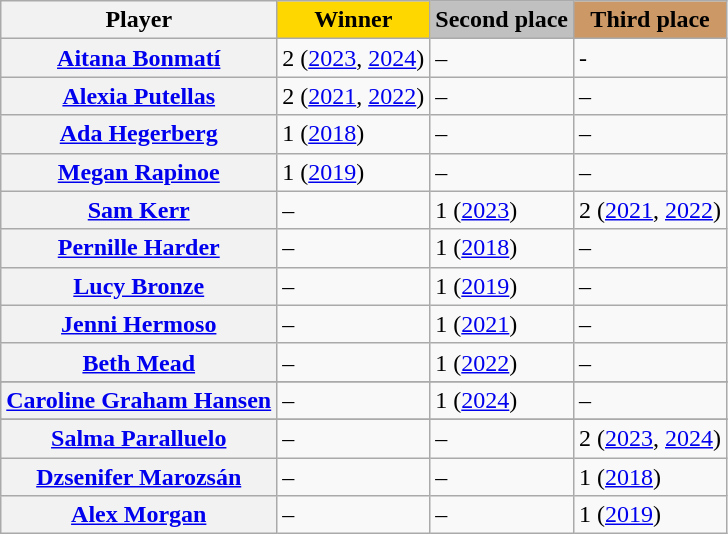<table class="wikitable plainrowheaders">
<tr>
<th>Player</th>
<th scope=col style="background-color: gold">Winner</th>
<th scope=col style="background-color: silver">Second place</th>
<th scope=col style="background-color: #cc9966">Third place</th>
</tr>
<tr>
<th scope="row"> <a href='#'>Aitana Bonmatí</a></th>
<td>2 (<a href='#'>2023</a>, <a href='#'>2024</a>)</td>
<td>–</td>
<td>-</td>
</tr>
<tr>
<th scope="row"> <a href='#'>Alexia Putellas</a></th>
<td>2 (<a href='#'>2021</a>, <a href='#'>2022</a>)</td>
<td>–</td>
<td>–</td>
</tr>
<tr>
<th scope=row> <a href='#'>Ada Hegerberg</a></th>
<td>1 (<a href='#'>2018</a>)</td>
<td>–</td>
<td>–</td>
</tr>
<tr>
<th scope=row> <a href='#'>Megan Rapinoe</a></th>
<td>1 (<a href='#'>2019</a>)</td>
<td>–</td>
<td>–</td>
</tr>
<tr>
<th scope=row> <a href='#'>Sam Kerr</a></th>
<td>–</td>
<td>1 (<a href='#'>2023</a>)</td>
<td>2 (<a href='#'>2021</a>, <a href='#'>2022</a>)</td>
</tr>
<tr>
<th scope=row> <a href='#'>Pernille Harder</a></th>
<td>–</td>
<td>1 (<a href='#'>2018</a>)</td>
<td>–</td>
</tr>
<tr>
<th scope=row> <a href='#'>Lucy Bronze</a></th>
<td>–</td>
<td>1 (<a href='#'>2019</a>)</td>
<td>–</td>
</tr>
<tr>
<th scope=row> <a href='#'>Jenni Hermoso</a></th>
<td>–</td>
<td>1 (<a href='#'>2021</a>)</td>
<td>–</td>
</tr>
<tr>
<th scope=row> <a href='#'>Beth Mead</a></th>
<td>–</td>
<td>1 (<a href='#'>2022</a>)</td>
<td>–</td>
</tr>
<tr>
</tr>
<tr>
<th scope=row> <a href='#'>Caroline Graham Hansen</a></th>
<td>–</td>
<td>1 (<a href='#'>2024</a>)</td>
<td>–</td>
</tr>
<tr>
</tr>
<tr>
<th scope=row> <a href='#'>Salma Paralluelo</a></th>
<td>–</td>
<td>–</td>
<td>2 (<a href='#'>2023</a>, <a href='#'>2024</a>)</td>
</tr>
<tr>
<th scope=row> <a href='#'>Dzsenifer Marozsán</a></th>
<td>–</td>
<td>–</td>
<td>1 (<a href='#'>2018</a>)</td>
</tr>
<tr>
<th scope=row> <a href='#'>Alex Morgan</a></th>
<td>–</td>
<td>–</td>
<td>1 (<a href='#'>2019</a>)</td>
</tr>
</table>
